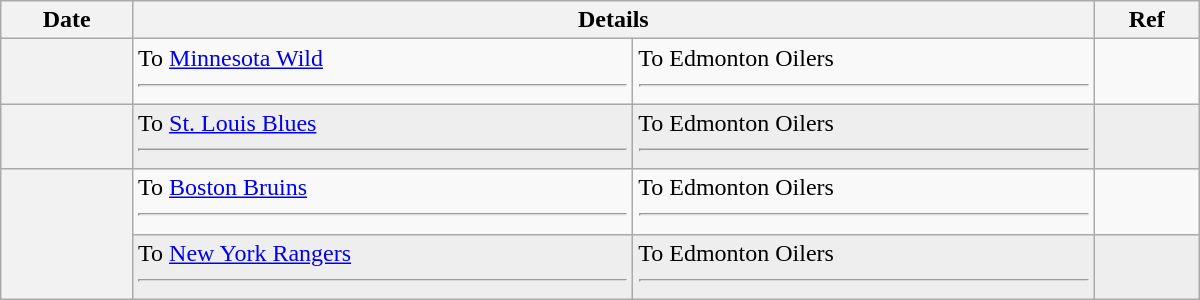<table class="wikitable plainrowheaders" style="width: 50em;">
<tr>
<th scope="col">Date</th>
<th scope="col" colspan="2">Details</th>
<th scope="col">Ref</th>
</tr>
<tr>
<th scope="row"></th>
<td valign="top">To <a href='#'>Minnesota Wild</a><hr></td>
<td valign="top">To Edmonton Oilers<hr></td>
<td></td>
</tr>
<tr bgcolor="#eeeeee">
<th scope="row"></th>
<td valign="top">To <a href='#'>St. Louis Blues</a><hr></td>
<td valign="top">To Edmonton Oilers<hr></td>
<td></td>
</tr>
<tr>
<th scope="row" rowspan=2></th>
<td valign="top">To <a href='#'>Boston Bruins</a><hr></td>
<td valign="top">To Edmonton Oilers<hr></td>
<td></td>
</tr>
<tr bgcolor="#eeeeee">
<td valign="top">To <a href='#'>New York Rangers</a><hr></td>
<td valign="top">To Edmonton Oilers<hr></td>
<td></td>
</tr>
</table>
